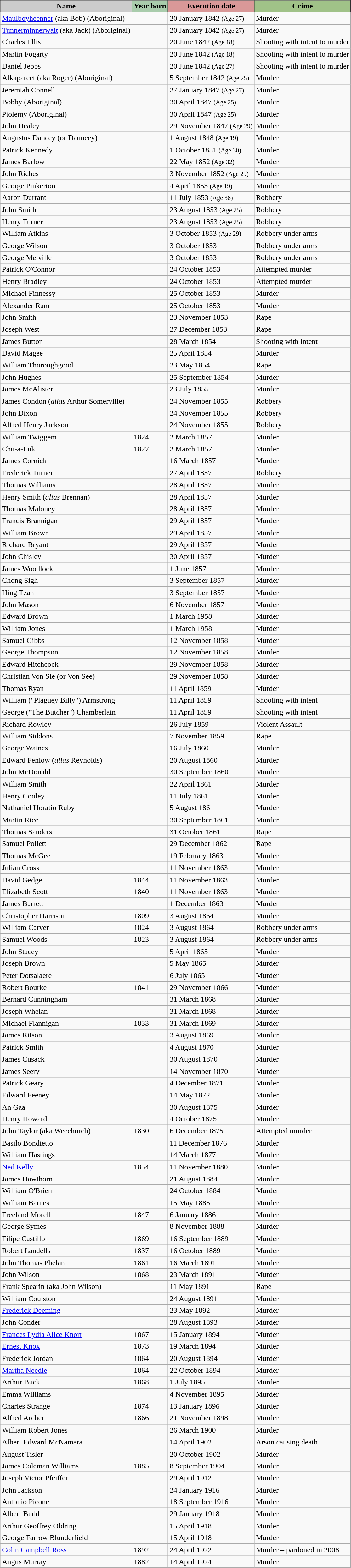<table class="wikitable sortable">
<tr>
<th style="background:#ccc; color:#000; border:solid 1px #303030;">Name</th>
<th style="background:#a9ccac; color:#000; border:solid 1px #303030;">Year born</th>
<th style="background:#d99898; color:#000; border:solid 1px #303030;">Execution date</th>
<th style="background:#a0c288; color:#000; border:solid 1px #303030;">Crime</th>
</tr>
<tr>
<td><a href='#'>Maulboyheenner</a> (aka Bob) (Aboriginal)</td>
<td></td>
<td>20 January 1842 <small>(Age 27)</small></td>
<td>Murder</td>
</tr>
<tr>
<td><a href='#'>Tunnerminnerwait</a> (aka Jack) (Aboriginal)</td>
<td></td>
<td>20 January 1842 <small>(Age 27)</small></td>
<td>Murder</td>
</tr>
<tr>
<td>Charles Ellis</td>
<td></td>
<td>20 June 1842 <small>(Age 18)</small></td>
<td>Shooting with intent to murder</td>
</tr>
<tr>
<td>Martin Fogarty</td>
<td></td>
<td>20 June 1842 <small>(Age 18)</small></td>
<td>Shooting with intent to murder</td>
</tr>
<tr>
<td>Daniel Jepps</td>
<td></td>
<td>20 June 1842 <small>(Age 27)</small></td>
<td>Shooting with intent to murder</td>
</tr>
<tr>
<td>Alkapareet (aka Roger) (Aboriginal)</td>
<td></td>
<td>5 September 1842 <small>(Age 25)</small></td>
<td>Murder</td>
</tr>
<tr>
<td>Jeremiah Connell</td>
<td></td>
<td>27 January 1847 <small>(Age 27)</small></td>
<td>Murder</td>
</tr>
<tr>
<td>Bobby (Aboriginal)</td>
<td></td>
<td>30 April 1847 <small>(Age 25)</small></td>
<td>Murder</td>
</tr>
<tr>
<td>Ptolemy (Aboriginal)</td>
<td></td>
<td>30 April 1847 <small>(Age 25)</small></td>
<td>Murder</td>
</tr>
<tr>
<td>John Healey</td>
<td></td>
<td>29 November 1847 <small>(Age 29)</small></td>
<td>Murder</td>
</tr>
<tr>
<td>Augustus Dancey (or Dauncey)</td>
<td></td>
<td>1 August 1848 <small>(Age 19)</small></td>
<td>Murder</td>
</tr>
<tr>
<td>Patrick Kennedy</td>
<td></td>
<td>1 October 1851 <small>(Age 30)</small></td>
<td>Murder</td>
</tr>
<tr>
<td>James Barlow</td>
<td></td>
<td>22 May 1852 <small>(Age 32)</small></td>
<td>Murder</td>
</tr>
<tr>
<td>John Riches</td>
<td></td>
<td>3 November 1852 <small>(Age 29)</small></td>
<td>Murder</td>
</tr>
<tr>
<td>George Pinkerton</td>
<td></td>
<td>4 April 1853 <small>(Age 19)</small></td>
<td>Murder</td>
</tr>
<tr>
<td>Aaron Durrant</td>
<td></td>
<td>11 July 1853 <small>(Age 38)</small></td>
<td>Robbery</td>
</tr>
<tr>
<td>John Smith</td>
<td></td>
<td>23 August 1853 <small>(Age 25)</small></td>
<td>Robbery</td>
</tr>
<tr>
<td>Henry Turner</td>
<td></td>
<td>23 August 1853 <small>(Age 25)</small></td>
<td>Robbery</td>
</tr>
<tr>
<td>William Atkins</td>
<td></td>
<td>3 October 1853 <small>(Age 29)</small></td>
<td>Robbery under arms</td>
</tr>
<tr>
<td>George Wilson</td>
<td></td>
<td>3 October 1853</td>
<td>Robbery under arms</td>
</tr>
<tr>
<td>George Melville</td>
<td></td>
<td>3 October 1853</td>
<td>Robbery under arms</td>
</tr>
<tr>
<td>Patrick O'Connor</td>
<td></td>
<td>24 October 1853</td>
<td>Attempted murder</td>
</tr>
<tr>
<td>Henry Bradley</td>
<td></td>
<td>24 October 1853</td>
<td>Attempted murder</td>
</tr>
<tr>
<td>Michael Finnessy</td>
<td></td>
<td>25 October 1853</td>
<td>Murder</td>
</tr>
<tr>
<td>Alexander Ram</td>
<td></td>
<td>25 October 1853</td>
<td>Murder</td>
</tr>
<tr>
<td>John Smith</td>
<td></td>
<td>23 November 1853</td>
<td>Rape</td>
</tr>
<tr>
<td>Joseph West</td>
<td></td>
<td>27 December 1853</td>
<td>Rape</td>
</tr>
<tr>
<td>James Button</td>
<td></td>
<td>28 March 1854</td>
<td>Shooting with intent</td>
</tr>
<tr>
<td>David Magee</td>
<td></td>
<td>25 April 1854</td>
<td>Murder</td>
</tr>
<tr>
<td>William Thoroughgood</td>
<td></td>
<td>23 May 1854</td>
<td>Rape</td>
</tr>
<tr>
<td>John Hughes</td>
<td></td>
<td>25 September 1854</td>
<td>Murder</td>
</tr>
<tr>
<td>James McAlister</td>
<td></td>
<td>23 July 1855</td>
<td>Murder</td>
</tr>
<tr>
<td>James Condon (<em>alias</em> Arthur Somerville)</td>
<td></td>
<td>24 November 1855</td>
<td>Robbery</td>
</tr>
<tr>
<td>John Dixon</td>
<td></td>
<td>24 November 1855</td>
<td>Robbery</td>
</tr>
<tr>
<td>Alfred Henry Jackson</td>
<td></td>
<td>24 November 1855</td>
<td>Robbery</td>
</tr>
<tr>
<td>William Twiggem</td>
<td>1824</td>
<td>2 March 1857</td>
<td>Murder</td>
</tr>
<tr>
<td>Chu-a-Luk</td>
<td>1827</td>
<td>2 March 1857</td>
<td>Murder</td>
</tr>
<tr>
<td>James Cornick</td>
<td></td>
<td>16 March 1857</td>
<td>Murder</td>
</tr>
<tr>
<td>Frederick Turner</td>
<td></td>
<td>27 April 1857</td>
<td>Robbery</td>
</tr>
<tr>
<td>Thomas Williams</td>
<td></td>
<td>28 April 1857</td>
<td>Murder</td>
</tr>
<tr>
<td>Henry Smith (<em>alias</em> Brennan)</td>
<td></td>
<td>28 April 1857</td>
<td>Murder</td>
</tr>
<tr>
<td>Thomas Maloney</td>
<td></td>
<td>28 April 1857</td>
<td>Murder</td>
</tr>
<tr>
<td>Francis Brannigan</td>
<td></td>
<td>29 April 1857</td>
<td>Murder</td>
</tr>
<tr>
<td>William Brown</td>
<td></td>
<td>29 April 1857</td>
<td>Murder</td>
</tr>
<tr>
<td>Richard Bryant</td>
<td></td>
<td>29 April 1857</td>
<td>Murder</td>
</tr>
<tr>
<td>John Chisley</td>
<td></td>
<td>30 April 1857</td>
<td>Murder</td>
</tr>
<tr>
<td>James Woodlock</td>
<td></td>
<td>1 June 1857</td>
<td>Murder</td>
</tr>
<tr>
<td>Chong Sigh</td>
<td></td>
<td>3 September 1857</td>
<td>Murder</td>
</tr>
<tr>
<td>Hing Tzan</td>
<td></td>
<td>3 September 1857</td>
<td>Murder</td>
</tr>
<tr>
<td>John Mason</td>
<td></td>
<td>6 November 1857</td>
<td>Murder</td>
</tr>
<tr>
<td>Edward Brown</td>
<td></td>
<td>1 March 1958</td>
<td>Murder</td>
</tr>
<tr>
<td>William Jones</td>
<td></td>
<td>1 March 1958</td>
<td>Murder</td>
</tr>
<tr>
<td>Samuel Gibbs</td>
<td></td>
<td>12 November 1858</td>
<td>Murder</td>
</tr>
<tr>
<td>George Thompson</td>
<td></td>
<td>12 November 1858</td>
<td>Murder</td>
</tr>
<tr>
<td>Edward Hitchcock</td>
<td></td>
<td>29 November 1858</td>
<td>Murder</td>
</tr>
<tr>
<td>Christian Von Sie (or Von See)</td>
<td></td>
<td>29 November 1858</td>
<td>Murder</td>
</tr>
<tr>
<td>Thomas Ryan</td>
<td></td>
<td>11 April 1859</td>
<td>Murder</td>
</tr>
<tr>
<td>William ("Plaguey Billy") Armstrong</td>
<td></td>
<td>11 April 1859</td>
<td>Shooting with intent</td>
</tr>
<tr>
<td>George ("The Butcher") Chamberlain</td>
<td></td>
<td>11 April 1859</td>
<td>Shooting with intent</td>
</tr>
<tr>
<td>Richard Rowley</td>
<td></td>
<td>26 July 1859</td>
<td>Violent Assault</td>
</tr>
<tr>
<td>William Siddons</td>
<td></td>
<td>7 November 1859</td>
<td>Rape</td>
</tr>
<tr>
<td>George Waines</td>
<td></td>
<td>16 July 1860</td>
<td>Murder</td>
</tr>
<tr>
<td>Edward Fenlow (<em>alias</em> Reynolds)</td>
<td></td>
<td>20 August 1860</td>
<td>Murder</td>
</tr>
<tr>
<td>John McDonald</td>
<td></td>
<td>30 September 1860</td>
<td>Murder</td>
</tr>
<tr>
<td>William Smith</td>
<td></td>
<td>22 April 1861</td>
<td>Murder</td>
</tr>
<tr>
<td>Henry Cooley</td>
<td></td>
<td>11 July 1861</td>
<td>Murder</td>
</tr>
<tr>
<td>Nathaniel Horatio Ruby</td>
<td></td>
<td>5 August 1861</td>
<td>Murder</td>
</tr>
<tr>
<td>Martin Rice</td>
<td></td>
<td>30 September 1861</td>
<td>Murder</td>
</tr>
<tr>
<td>Thomas Sanders</td>
<td></td>
<td>31 October 1861</td>
<td>Rape</td>
</tr>
<tr>
<td>Samuel Pollett</td>
<td></td>
<td>29 December 1862</td>
<td>Rape</td>
</tr>
<tr>
<td>Thomas McGee</td>
<td></td>
<td>19 February 1863</td>
<td>Murder</td>
</tr>
<tr>
<td>Julian Cross</td>
<td></td>
<td>11 November 1863</td>
<td>Murder</td>
</tr>
<tr>
<td>David Gedge</td>
<td>1844</td>
<td>11 November 1863</td>
<td>Murder</td>
</tr>
<tr>
<td>Elizabeth Scott</td>
<td>1840</td>
<td>11 November 1863</td>
<td>Murder</td>
</tr>
<tr>
<td>James Barrett</td>
<td></td>
<td>1 December 1863</td>
<td>Murder</td>
</tr>
<tr>
<td>Christopher Harrison</td>
<td>1809</td>
<td>3 August 1864</td>
<td>Murder</td>
</tr>
<tr>
<td>William Carver</td>
<td>1824</td>
<td>3 August 1864</td>
<td>Robbery under arms</td>
</tr>
<tr>
<td>Samuel Woods</td>
<td>1823</td>
<td>3 August 1864</td>
<td>Robbery under arms</td>
</tr>
<tr>
<td>John Stacey</td>
<td></td>
<td>5 April 1865</td>
<td>Murder</td>
</tr>
<tr>
<td>Joseph Brown</td>
<td></td>
<td>5 May 1865</td>
<td>Murder</td>
</tr>
<tr>
<td>Peter Dotsalaere</td>
<td></td>
<td>6 July 1865</td>
<td>Murder</td>
</tr>
<tr>
<td>Robert Bourke</td>
<td>1841</td>
<td>29 November 1866</td>
<td>Murder</td>
</tr>
<tr>
<td>Bernard Cunningham</td>
<td></td>
<td>31 March 1868</td>
<td>Murder</td>
</tr>
<tr>
<td>Joseph Whelan</td>
<td></td>
<td>31 March 1868</td>
<td>Murder</td>
</tr>
<tr>
<td>Michael Flannigan</td>
<td>1833</td>
<td>31 March 1869</td>
<td>Murder</td>
</tr>
<tr>
<td>James Ritson</td>
<td></td>
<td>3 August 1869</td>
<td>Murder</td>
</tr>
<tr>
<td>Patrick Smith</td>
<td></td>
<td>4 August 1870</td>
<td>Murder</td>
</tr>
<tr>
<td>James Cusack</td>
<td></td>
<td>30 August 1870</td>
<td>Murder</td>
</tr>
<tr>
<td>James Seery</td>
<td></td>
<td>14 November 1870</td>
<td>Murder</td>
</tr>
<tr>
<td>Patrick Geary</td>
<td></td>
<td>4 December 1871</td>
<td>Murder</td>
</tr>
<tr>
<td>Edward Feeney</td>
<td></td>
<td>14 May 1872</td>
<td>Murder</td>
</tr>
<tr>
<td>An Gaa</td>
<td></td>
<td>30 August 1875</td>
<td>Murder</td>
</tr>
<tr>
<td>Henry Howard</td>
<td></td>
<td>4 October 1875</td>
<td>Murder</td>
</tr>
<tr>
<td>John Taylor (aka Weechurch)</td>
<td>1830</td>
<td>6 December 1875</td>
<td>Attempted murder</td>
</tr>
<tr>
<td>Basilo Bondietto</td>
<td></td>
<td>11 December 1876</td>
<td>Murder</td>
</tr>
<tr>
<td>William Hastings</td>
<td></td>
<td>14 March 1877</td>
<td>Murder</td>
</tr>
<tr>
<td><a href='#'>Ned Kelly</a></td>
<td>1854</td>
<td>11 November 1880</td>
<td>Murder</td>
</tr>
<tr>
<td>James Hawthorn</td>
<td></td>
<td>21 August 1884</td>
<td>Murder</td>
</tr>
<tr>
<td>William O'Brien</td>
<td></td>
<td>24 October 1884</td>
<td>Murder</td>
</tr>
<tr>
<td>William Barnes</td>
<td></td>
<td>15 May 1885</td>
<td>Murder</td>
</tr>
<tr>
<td>Freeland Morell</td>
<td>1847</td>
<td>6 January 1886</td>
<td>Murder</td>
</tr>
<tr>
<td>George Symes</td>
<td></td>
<td>8 November 1888</td>
<td>Murder</td>
</tr>
<tr>
<td>Filipe Castillo</td>
<td>1869</td>
<td>16 September 1889</td>
<td>Murder</td>
</tr>
<tr>
<td>Robert Landells</td>
<td>1837</td>
<td>16 October 1889</td>
<td>Murder</td>
</tr>
<tr>
<td>John Thomas Phelan</td>
<td>1861</td>
<td>16 March 1891</td>
<td>Murder</td>
</tr>
<tr>
<td>John Wilson</td>
<td>1868</td>
<td>23 March 1891</td>
<td>Murder</td>
</tr>
<tr>
<td>Frank Spearin (aka John Wilson)</td>
<td></td>
<td>11 May 1891</td>
<td>Rape</td>
</tr>
<tr>
<td>William Coulston</td>
<td></td>
<td>24 August 1891</td>
<td>Murder</td>
</tr>
<tr>
<td><a href='#'>Frederick Deeming</a></td>
<td></td>
<td>23 May 1892</td>
<td>Murder</td>
</tr>
<tr>
<td>John Conder</td>
<td></td>
<td>28 August 1893</td>
<td>Murder</td>
</tr>
<tr>
<td><a href='#'>Frances Lydia Alice Knorr</a></td>
<td>1867</td>
<td>15 January 1894</td>
<td>Murder</td>
</tr>
<tr>
<td><a href='#'>Ernest Knox</a></td>
<td>1873</td>
<td>19 March 1894</td>
<td>Murder</td>
</tr>
<tr>
<td>Frederick Jordan</td>
<td>1864</td>
<td>20 August 1894</td>
<td>Murder</td>
</tr>
<tr>
<td><a href='#'>Martha Needle</a></td>
<td>1864</td>
<td>22 October 1894</td>
<td>Murder</td>
</tr>
<tr>
<td>Arthur Buck</td>
<td>1868</td>
<td>1 July 1895</td>
<td>Murder</td>
</tr>
<tr>
<td>Emma Williams</td>
<td></td>
<td>4 November 1895</td>
<td>Murder</td>
</tr>
<tr>
<td>Charles Strange</td>
<td>1874</td>
<td>13 January 1896</td>
<td>Murder</td>
</tr>
<tr>
<td>Alfred Archer</td>
<td>1866</td>
<td>21 November 1898</td>
<td>Murder</td>
</tr>
<tr>
<td>William Robert Jones</td>
<td></td>
<td>26 March 1900</td>
<td>Murder</td>
</tr>
<tr>
<td>Albert Edward McNamara</td>
<td></td>
<td>14 April 1902</td>
<td>Arson causing death</td>
</tr>
<tr>
<td>August Tisler</td>
<td></td>
<td>20 October 1902</td>
<td>Murder</td>
</tr>
<tr>
<td>James Coleman Williams</td>
<td>1885</td>
<td>8 September 1904</td>
<td>Murder</td>
</tr>
<tr>
<td>Joseph Victor Pfeiffer</td>
<td></td>
<td>29 April 1912</td>
<td>Murder</td>
</tr>
<tr>
<td>John Jackson</td>
<td></td>
<td>24 January 1916</td>
<td>Murder</td>
</tr>
<tr>
<td>Antonio Picone</td>
<td></td>
<td>18 September 1916</td>
<td>Murder</td>
</tr>
<tr>
<td>Albert Budd</td>
<td></td>
<td>29 January 1918</td>
<td>Murder</td>
</tr>
<tr>
<td>Arthur Geoffrey Oldring</td>
<td></td>
<td>15 April 1918</td>
<td>Murder</td>
</tr>
<tr>
<td>George Farrow Blunderfield</td>
<td></td>
<td>15 April 1918</td>
<td>Murder</td>
</tr>
<tr>
<td><a href='#'>Colin Campbell Ross</a></td>
<td>1892</td>
<td>24 April 1922</td>
<td>Murder – pardoned in 2008</td>
</tr>
<tr>
<td>Angus Murray</td>
<td>1882</td>
<td>14 April 1924</td>
<td>Murder</td>
</tr>
</table>
